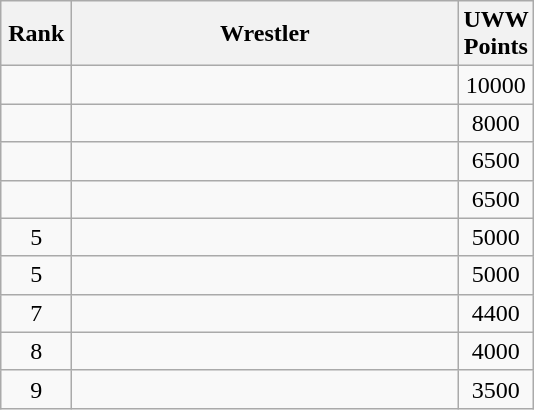<table class="wikitable" style="text-align: center;">
<tr>
<th width=40>Rank</th>
<th width=250>Wrestler</th>
<th width=40>UWW Points</th>
</tr>
<tr>
<td></td>
<td align="left"></td>
<td>10000</td>
</tr>
<tr>
<td></td>
<td align="left"></td>
<td>8000</td>
</tr>
<tr>
<td></td>
<td align="left"></td>
<td>6500</td>
</tr>
<tr>
<td></td>
<td align="left"></td>
<td>6500</td>
</tr>
<tr>
<td>5</td>
<td align="left"></td>
<td>5000</td>
</tr>
<tr>
<td>5</td>
<td align="left"></td>
<td>5000</td>
</tr>
<tr>
<td>7</td>
<td align="left"></td>
<td>4400</td>
</tr>
<tr>
<td>8</td>
<td align="left"></td>
<td>4000</td>
</tr>
<tr>
<td>9</td>
<td align="left"></td>
<td>3500</td>
</tr>
</table>
